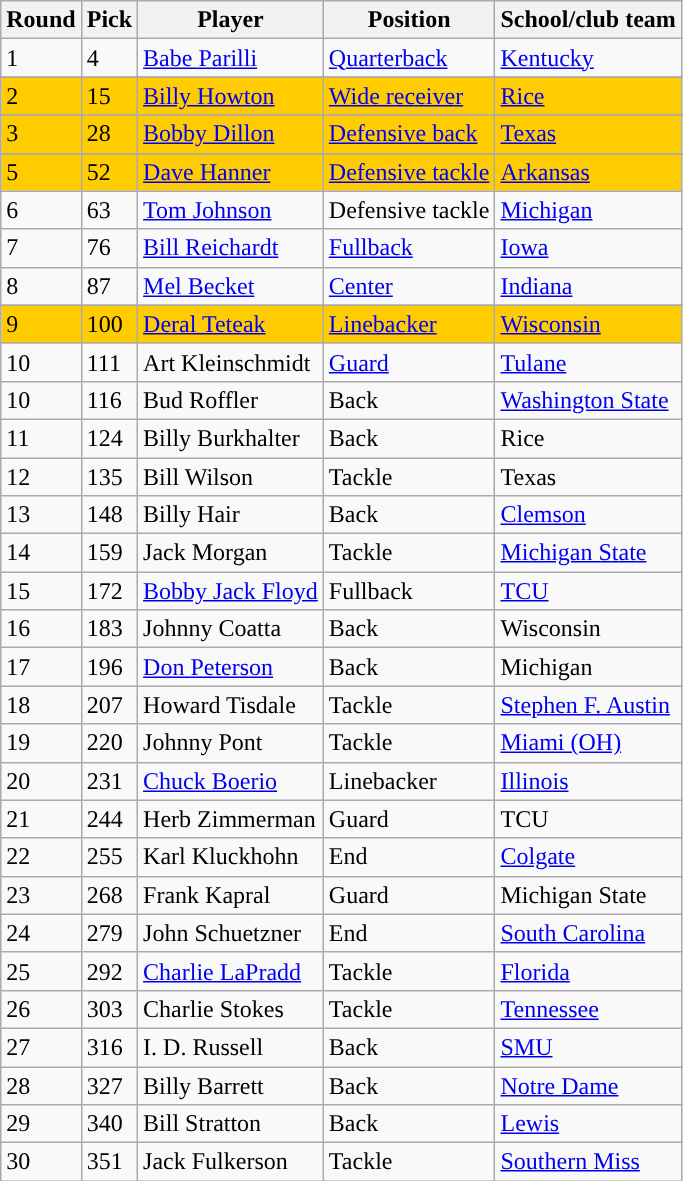<table class="wikitable sortable sortable">
<tr>
<th>Round</th>
<th>Pick</th>
<th>Player</th>
<th>Position</th>
<th>School/club team</th>
</tr>
<tr>
<td>1</td>
<td>4</td>
<td><a href='#'>Babe Parilli</a></td>
<td><a href='#'>Quarterback</a></td>
<td><a href='#'>Kentucky</a></td>
</tr>
<tr>
</tr>
<tr bgcolor="#FFCC00">
<td>2</td>
<td>15</td>
<td><a href='#'>Billy Howton</a></td>
<td><a href='#'>Wide receiver</a></td>
<td><a href='#'>Rice</a></td>
</tr>
<tr>
</tr>
<tr bgcolor="#FFCC00">
<td>3</td>
<td>28</td>
<td><a href='#'>Bobby Dillon</a></td>
<td><a href='#'>Defensive back</a></td>
<td><a href='#'>Texas</a></td>
</tr>
<tr>
</tr>
<tr bgcolor="#FFCC00">
<td>5</td>
<td>52</td>
<td><a href='#'>Dave Hanner</a></td>
<td><a href='#'>Defensive tackle</a></td>
<td><a href='#'>Arkansas</a></td>
</tr>
<tr>
<td>6</td>
<td>63</td>
<td><a href='#'>Tom Johnson</a></td>
<td>Defensive tackle</td>
<td><a href='#'>Michigan</a></td>
</tr>
<tr>
<td>7</td>
<td>76</td>
<td><a href='#'>Bill Reichardt</a></td>
<td><a href='#'>Fullback</a></td>
<td><a href='#'>Iowa</a></td>
</tr>
<tr>
<td>8</td>
<td>87</td>
<td><a href='#'>Mel Becket</a></td>
<td><a href='#'>Center</a></td>
<td><a href='#'>Indiana</a></td>
</tr>
<tr>
</tr>
<tr bgcolor="#FFCC00">
<td>9</td>
<td>100</td>
<td><a href='#'>Deral Teteak</a></td>
<td><a href='#'>Linebacker</a></td>
<td><a href='#'>Wisconsin</a></td>
</tr>
<tr>
<td>10</td>
<td>111</td>
<td>Art Kleinschmidt</td>
<td><a href='#'>Guard</a></td>
<td><a href='#'>Tulane</a></td>
</tr>
<tr>
<td>10</td>
<td>116</td>
<td>Bud Roffler</td>
<td>Back</td>
<td><a href='#'>Washington State</a></td>
</tr>
<tr>
<td>11</td>
<td>124</td>
<td>Billy Burkhalter</td>
<td>Back</td>
<td>Rice</td>
</tr>
<tr>
<td>12</td>
<td>135</td>
<td>Bill Wilson</td>
<td>Tackle</td>
<td>Texas</td>
</tr>
<tr>
<td>13</td>
<td>148</td>
<td>Billy Hair</td>
<td>Back</td>
<td><a href='#'>Clemson</a></td>
</tr>
<tr>
<td>14</td>
<td>159</td>
<td>Jack Morgan</td>
<td>Tackle</td>
<td><a href='#'>Michigan State</a></td>
</tr>
<tr>
<td>15</td>
<td>172</td>
<td><a href='#'>Bobby Jack Floyd</a></td>
<td>Fullback</td>
<td><a href='#'>TCU</a></td>
</tr>
<tr>
<td>16</td>
<td>183</td>
<td>Johnny Coatta</td>
<td>Back</td>
<td>Wisconsin</td>
</tr>
<tr>
<td>17</td>
<td>196</td>
<td><a href='#'>Don Peterson</a></td>
<td>Back</td>
<td>Michigan</td>
</tr>
<tr>
<td>18</td>
<td>207</td>
<td>Howard Tisdale</td>
<td>Tackle</td>
<td><a href='#'>Stephen F. Austin</a></td>
</tr>
<tr>
<td>19</td>
<td>220</td>
<td>Johnny Pont</td>
<td>Tackle</td>
<td><a href='#'>Miami (OH)</a></td>
</tr>
<tr>
<td>20</td>
<td>231</td>
<td><a href='#'>Chuck Boerio</a></td>
<td>Linebacker</td>
<td><a href='#'>Illinois</a></td>
</tr>
<tr>
<td>21</td>
<td>244</td>
<td>Herb Zimmerman</td>
<td>Guard</td>
<td>TCU</td>
</tr>
<tr>
<td>22</td>
<td>255</td>
<td>Karl Kluckhohn</td>
<td>End</td>
<td><a href='#'>Colgate</a></td>
</tr>
<tr>
<td>23</td>
<td>268</td>
<td>Frank Kapral</td>
<td>Guard</td>
<td>Michigan State</td>
</tr>
<tr>
<td>24</td>
<td>279</td>
<td>John Schuetzner</td>
<td>End</td>
<td><a href='#'>South Carolina</a></td>
</tr>
<tr>
<td>25</td>
<td>292</td>
<td><a href='#'>Charlie LaPradd</a></td>
<td>Tackle</td>
<td><a href='#'>Florida</a></td>
</tr>
<tr>
<td>26</td>
<td>303</td>
<td>Charlie Stokes</td>
<td>Tackle</td>
<td><a href='#'>Tennessee</a></td>
</tr>
<tr>
<td>27</td>
<td>316</td>
<td>I. D. Russell</td>
<td>Back</td>
<td><a href='#'>SMU</a></td>
</tr>
<tr>
<td>28</td>
<td>327</td>
<td>Billy Barrett</td>
<td>Back</td>
<td><a href='#'>Notre Dame</a></td>
</tr>
<tr>
<td>29</td>
<td>340</td>
<td>Bill Stratton</td>
<td>Back</td>
<td><a href='#'>Lewis</a></td>
</tr>
<tr>
<td>30</td>
<td>351</td>
<td>Jack Fulkerson</td>
<td>Tackle</td>
<td><a href='#'>Southern Miss</a></td>
</tr>
</table>
